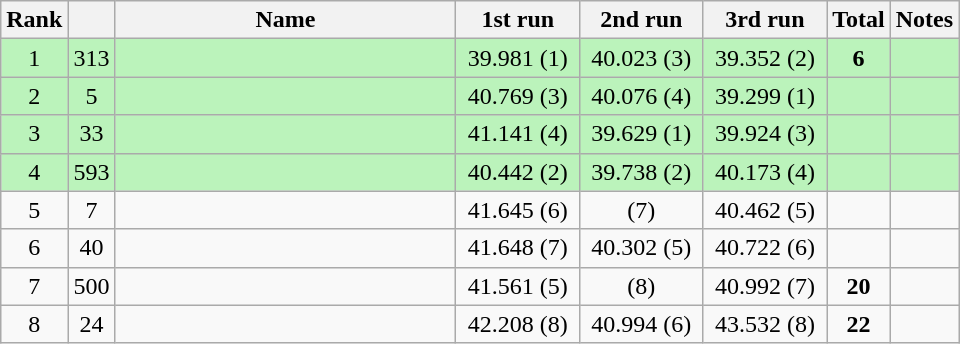<table class="sortable wikitable" style="text-align:center;">
<tr>
<th width="30">Rank</th>
<th width="20"></th>
<th width="220">Name</th>
<th width="75">1st run</th>
<th width="75">2nd run</th>
<th width="75">3rd run</th>
<th width="30">Total</th>
<th width="30">Notes</th>
</tr>
<tr bgcolor=#bbf3bb>
<td>1</td>
<td>313</td>
<td align="left"></td>
<td>39.981 (1)</td>
<td>40.023 (3)</td>
<td>39.352 (2)</td>
<td><strong>6</strong></td>
<td></td>
</tr>
<tr bgcolor=#bbf3bb>
<td>2</td>
<td>5</td>
<td align="left"></td>
<td>40.769 (3)</td>
<td>40.076 (4)</td>
<td>39.299 (1)</td>
<td><strong></strong></td>
<td></td>
</tr>
<tr bgcolor=#bbf3bb>
<td>3</td>
<td>33</td>
<td align="left"></td>
<td>41.141 (4)</td>
<td>39.629 (1)</td>
<td>39.924 (3)</td>
<td><strong></strong></td>
<td></td>
</tr>
<tr bgcolor=#bbf3bb>
<td>4</td>
<td>593</td>
<td align="left"></td>
<td>40.442 (2)</td>
<td>39.738 (2)</td>
<td>40.173 (4)</td>
<td><strong></strong></td>
<td></td>
</tr>
<tr>
<td>5</td>
<td>7</td>
<td align="left"></td>
<td>41.645 (6)</td>
<td> (7)</td>
<td>40.462 (5)</td>
<td><strong></strong></td>
<td></td>
</tr>
<tr>
<td>6</td>
<td>40</td>
<td align="left"></td>
<td>41.648 (7)</td>
<td>40.302 (5)</td>
<td>40.722 (6)</td>
<td><strong></strong></td>
<td></td>
</tr>
<tr>
<td>7</td>
<td>500</td>
<td align="left"></td>
<td>41.561 (5)</td>
<td> (8)</td>
<td>40.992 (7)</td>
<td><strong>20</strong></td>
<td></td>
</tr>
<tr>
<td>8</td>
<td>24</td>
<td align="left"></td>
<td>42.208 (8)</td>
<td>40.994 (6)</td>
<td>43.532 (8)</td>
<td><strong>22</strong></td>
<td></td>
</tr>
</table>
